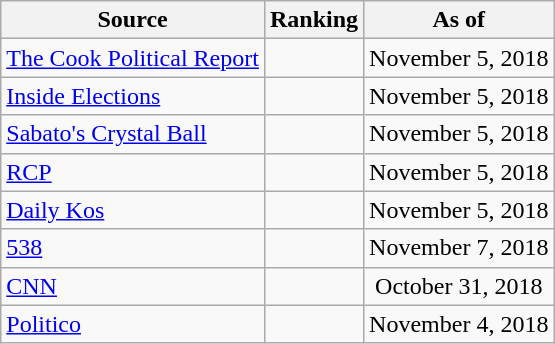<table class="wikitable" style="text-align:center">
<tr>
<th>Source</th>
<th>Ranking</th>
<th>As of</th>
</tr>
<tr>
<td align=left><a href='#'>The Cook Political Report</a></td>
<td></td>
<td>November 5, 2018</td>
</tr>
<tr>
<td align=left><a href='#'>Inside Elections</a></td>
<td></td>
<td>November 5, 2018</td>
</tr>
<tr>
<td align=left><a href='#'>Sabato's Crystal Ball</a></td>
<td></td>
<td>November 5, 2018</td>
</tr>
<tr>
<td align="left"><a href='#'>RCP</a></td>
<td></td>
<td>November 5, 2018</td>
</tr>
<tr>
<td align="left"><a href='#'>Daily Kos</a></td>
<td></td>
<td>November 5, 2018</td>
</tr>
<tr>
<td align="left"><a href='#'>538</a></td>
<td></td>
<td>November 7, 2018</td>
</tr>
<tr>
<td align="left"><a href='#'>CNN</a></td>
<td></td>
<td>October 31, 2018</td>
</tr>
<tr>
<td align="left"><a href='#'>Politico</a></td>
<td></td>
<td>November 4, 2018</td>
</tr>
</table>
